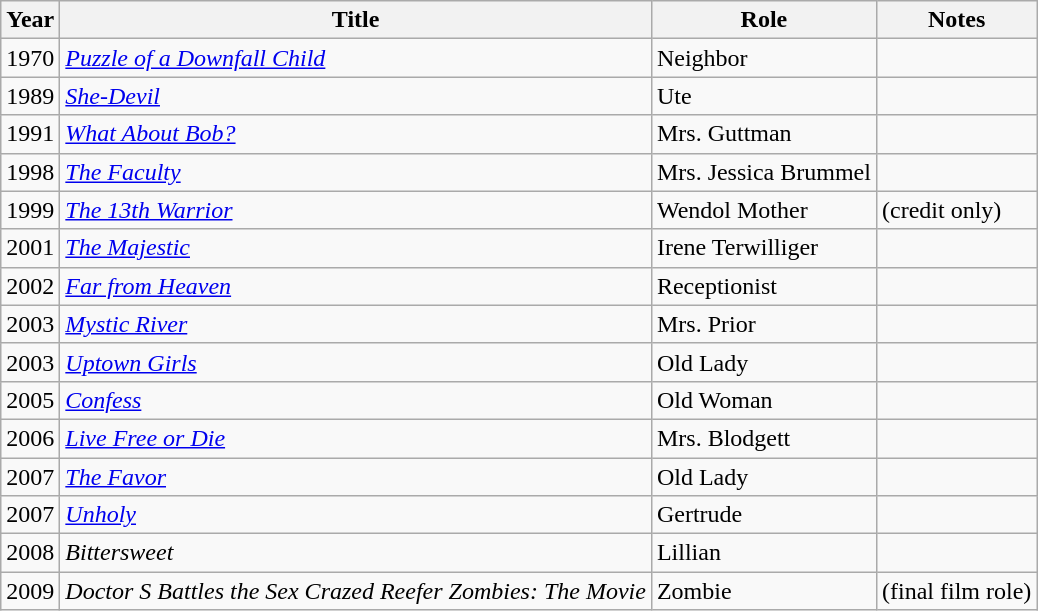<table class="wikitable">
<tr>
<th>Year</th>
<th>Title</th>
<th>Role</th>
<th>Notes</th>
</tr>
<tr>
<td>1970</td>
<td><em><a href='#'>Puzzle of a Downfall Child</a></em></td>
<td>Neighbor</td>
<td></td>
</tr>
<tr>
<td>1989</td>
<td><em><a href='#'>She-Devil</a></em></td>
<td>Ute</td>
<td></td>
</tr>
<tr>
<td>1991</td>
<td><em><a href='#'>What About Bob?</a></em></td>
<td>Mrs. Guttman</td>
<td></td>
</tr>
<tr>
<td>1998</td>
<td><em><a href='#'>The Faculty</a></em></td>
<td>Mrs. Jessica Brummel</td>
<td></td>
</tr>
<tr>
<td>1999</td>
<td><em><a href='#'>The 13th Warrior</a></em></td>
<td>Wendol Mother</td>
<td>(credit only)</td>
</tr>
<tr>
<td>2001</td>
<td><em><a href='#'>The Majestic</a></em></td>
<td>Irene Terwilliger</td>
<td></td>
</tr>
<tr>
<td>2002</td>
<td><em><a href='#'>Far from Heaven</a></em></td>
<td>Receptionist</td>
<td></td>
</tr>
<tr>
<td>2003</td>
<td><em><a href='#'>Mystic River</a></em></td>
<td>Mrs. Prior</td>
<td></td>
</tr>
<tr>
<td>2003</td>
<td><em><a href='#'>Uptown Girls</a></em></td>
<td>Old Lady</td>
<td></td>
</tr>
<tr>
<td>2005</td>
<td><em><a href='#'>Confess</a></em></td>
<td>Old Woman</td>
<td></td>
</tr>
<tr>
<td>2006</td>
<td><em><a href='#'>Live Free or Die</a></em></td>
<td>Mrs. Blodgett</td>
<td></td>
</tr>
<tr>
<td>2007</td>
<td><em><a href='#'>The Favor</a></em></td>
<td>Old Lady</td>
<td></td>
</tr>
<tr>
<td>2007</td>
<td><em><a href='#'>Unholy</a></em></td>
<td>Gertrude</td>
<td></td>
</tr>
<tr>
<td>2008</td>
<td><em>Bittersweet</em></td>
<td>Lillian</td>
<td></td>
</tr>
<tr>
<td>2009</td>
<td><em>Doctor S Battles the Sex Crazed Reefer Zombies: The Movie</em></td>
<td>Zombie</td>
<td>(final film role)</td>
</tr>
</table>
